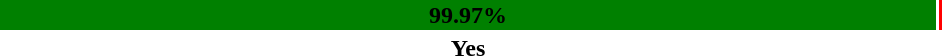<table style="width:50%; text-align:center;">
<tr style="color:black;">
<td style="background:green; width:99.97%;"><strong>99.97%</strong></td>
<td style="background:red; width:0.03%;"></td>
</tr>
<tr>
<td><span><strong>Yes</strong></span></td>
</tr>
</table>
